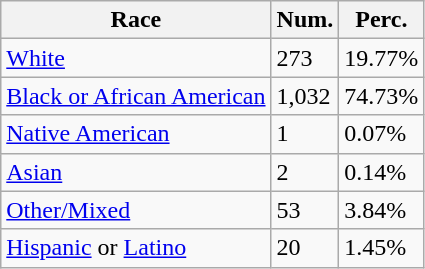<table class="wikitable">
<tr>
<th>Race</th>
<th>Num.</th>
<th>Perc.</th>
</tr>
<tr>
<td><a href='#'>White</a></td>
<td>273</td>
<td>19.77%</td>
</tr>
<tr>
<td><a href='#'>Black or African American</a></td>
<td>1,032</td>
<td>74.73%</td>
</tr>
<tr>
<td><a href='#'>Native American</a></td>
<td>1</td>
<td>0.07%</td>
</tr>
<tr>
<td><a href='#'>Asian</a></td>
<td>2</td>
<td>0.14%</td>
</tr>
<tr>
<td><a href='#'>Other/Mixed</a></td>
<td>53</td>
<td>3.84%</td>
</tr>
<tr>
<td><a href='#'>Hispanic</a> or <a href='#'>Latino</a></td>
<td>20</td>
<td>1.45%</td>
</tr>
</table>
